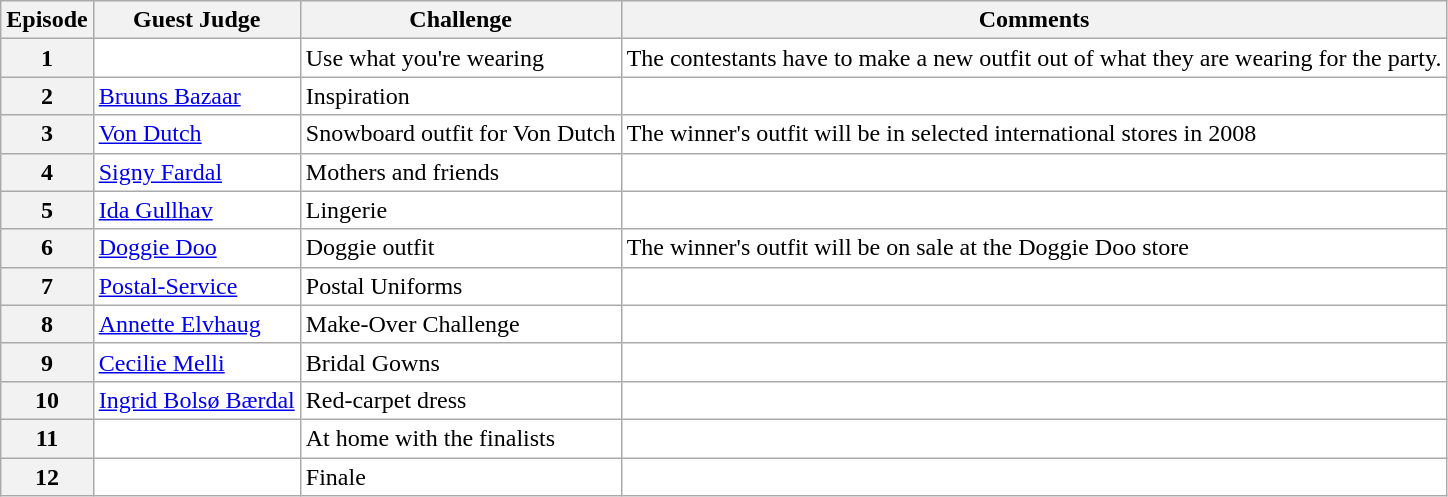<table class="wikitable" style="background:#ffffff;">
<tr>
<th>Episode</th>
<th>Guest Judge</th>
<th>Challenge</th>
<th>Comments</th>
</tr>
<tr>
<th>1</th>
<td></td>
<td>Use what you're wearing</td>
<td>The contestants have to make a new outfit out of what they are wearing for the party.</td>
</tr>
<tr>
<th>2</th>
<td><a href='#'>Bruuns Bazaar</a></td>
<td>Inspiration</td>
<td></td>
</tr>
<tr>
<th>3</th>
<td><a href='#'>Von Dutch</a></td>
<td>Snowboard outfit for Von Dutch</td>
<td>The winner's outfit will be in selected international stores in 2008</td>
</tr>
<tr>
<th>4</th>
<td><a href='#'>Signy Fardal</a></td>
<td>Mothers and friends</td>
<td></td>
</tr>
<tr>
<th>5</th>
<td><a href='#'>Ida Gullhav</a></td>
<td>Lingerie</td>
<td></td>
</tr>
<tr>
<th>6</th>
<td><a href='#'>Doggie Doo</a></td>
<td>Doggie outfit</td>
<td>The winner's outfit will be on sale at the Doggie Doo store</td>
</tr>
<tr>
<th>7</th>
<td><a href='#'>Postal-Service</a></td>
<td>Postal Uniforms</td>
<td></td>
</tr>
<tr>
<th>8</th>
<td><a href='#'>Annette Elvhaug</a></td>
<td>Make-Over Challenge</td>
<td></td>
</tr>
<tr>
<th>9</th>
<td><a href='#'>Cecilie Melli</a></td>
<td>Bridal Gowns</td>
<td></td>
</tr>
<tr>
<th>10</th>
<td><a href='#'>Ingrid Bolsø Bærdal</a></td>
<td>Red-carpet dress</td>
<td></td>
</tr>
<tr>
<th>11</th>
<td></td>
<td>At home with the finalists</td>
<td></td>
</tr>
<tr>
<th>12</th>
<td></td>
<td>Finale</td>
<td></td>
</tr>
</table>
